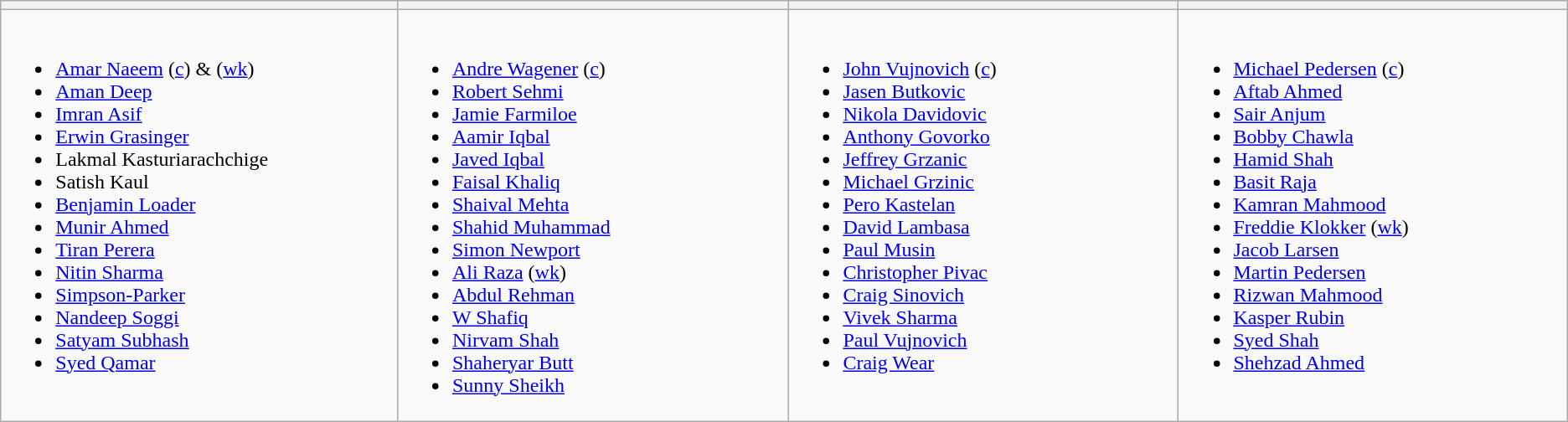<table class="wikitable">
<tr>
<th width=330></th>
<th width=330></th>
<th width=330></th>
<th width=330></th>
</tr>
<tr>
<td valign=top><br><ul><li><a href='#'>Amar Naeem</a> (<a href='#'>c</a>) & (<a href='#'>wk</a>)</li><li><a href='#'>Aman Deep</a></li><li><a href='#'>Imran Asif</a></li><li><a href='#'>Erwin Grasinger</a></li><li>Lakmal Kasturiarachchige</li><li>Satish Kaul</li><li><a href='#'>Benjamin Loader</a></li><li><a href='#'>Munir Ahmed</a></li><li><a href='#'>Tiran Perera</a></li><li><a href='#'>Nitin Sharma</a></li><li><a href='#'>Simpson-Parker</a></li><li><a href='#'>Nandeep Soggi</a></li><li><a href='#'>Satyam Subhash</a></li><li><a href='#'>Syed Qamar</a></li></ul></td>
<td valign=top><br><ul><li><a href='#'>Andre Wagener</a> (<a href='#'>c</a>)</li><li><a href='#'>Robert Sehmi</a></li><li><a href='#'>Jamie Farmiloe</a></li><li><a href='#'>Aamir Iqbal</a></li><li><a href='#'>Javed Iqbal</a></li><li><a href='#'>Faisal Khaliq</a></li><li><a href='#'>Shaival Mehta</a></li><li><a href='#'>Shahid Muhammad</a></li><li><a href='#'>Simon Newport</a></li><li><a href='#'>Ali Raza</a> (<a href='#'>wk</a>)</li><li><a href='#'>Abdul Rehman</a></li><li><a href='#'>W Shafiq</a></li><li><a href='#'>Nirvam Shah</a></li><li><a href='#'>Shaheryar Butt</a></li><li><a href='#'>Sunny Sheikh</a></li></ul></td>
<td valign=top><br><ul><li><a href='#'>John Vujnovich</a> (<a href='#'>c</a>)</li><li><a href='#'>Jasen Butkovic</a></li><li><a href='#'>Nikola Davidovic</a></li><li><a href='#'>Anthony Govorko</a></li><li><a href='#'>Jeffrey Grzanic</a></li><li><a href='#'>Michael Grzinic</a></li><li><a href='#'>Pero Kastelan</a></li><li><a href='#'>David Lambasa</a></li><li><a href='#'>Paul Musin</a></li><li><a href='#'>Christopher Pivac</a></li><li><a href='#'>Craig Sinovich</a></li><li><a href='#'>Vivek Sharma</a></li><li><a href='#'>Paul Vujnovich</a></li><li><a href='#'>Craig Wear</a></li></ul></td>
<td valign=top><br><ul><li><a href='#'>Michael Pedersen</a> (<a href='#'>c</a>)</li><li><a href='#'>Aftab Ahmed</a></li><li><a href='#'>Sair Anjum</a></li><li><a href='#'>Bobby Chawla</a></li><li><a href='#'>Hamid Shah</a></li><li><a href='#'>Basit Raja</a></li><li><a href='#'>Kamran Mahmood</a></li><li><a href='#'>Freddie Klokker</a> (<a href='#'>wk</a>)</li><li><a href='#'>Jacob Larsen</a></li><li><a href='#'>Martin Pedersen</a></li><li><a href='#'>Rizwan Mahmood</a></li><li><a href='#'>Kasper Rubin</a></li><li><a href='#'>Syed Shah</a></li><li><a href='#'>Shehzad Ahmed</a></li></ul></td>
</tr>
</table>
